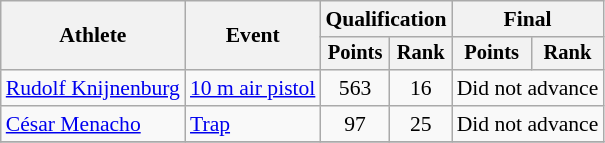<table class=wikitable style=font-size:90%;text-align:center>
<tr>
<th rowspan=2>Athlete</th>
<th rowspan=2>Event</th>
<th colspan=2>Qualification</th>
<th colspan=2>Final</th>
</tr>
<tr style=font-size:95%>
<th>Points</th>
<th>Rank</th>
<th>Points</th>
<th>Rank</th>
</tr>
<tr>
<td align=left><a href='#'>Rudolf Knijnenburg</a></td>
<td align=left><a href='#'>10 m air pistol</a></td>
<td>563</td>
<td>16</td>
<td colspan="2">Did not advance</td>
</tr>
<tr>
<td align=left><a href='#'>César Menacho</a></td>
<td align=left><a href='#'>Trap</a></td>
<td>97</td>
<td>25</td>
<td colspan="2">Did not advance</td>
</tr>
<tr>
</tr>
</table>
